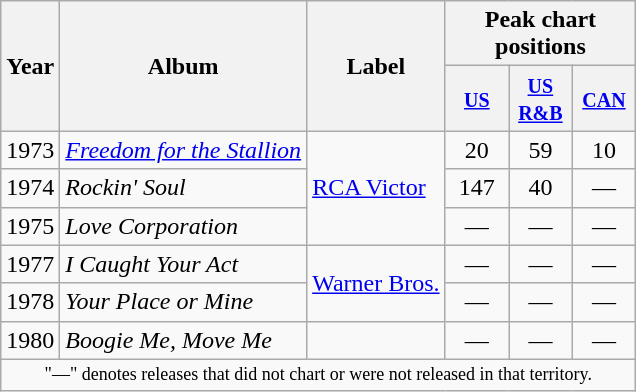<table class="wikitable">
<tr>
<th scope="col" rowspan="2">Year</th>
<th scope="col" rowspan="2">Album</th>
<th scope="col" rowspan="2">Label</th>
<th scope="col" colspan="3">Peak chart positions</th>
</tr>
<tr>
<th style="width:35px;"><small><a href='#'>US</a></small><br></th>
<th style="width:35px;"><small><a href='#'>US R&B</a></small><br></th>
<th style="width:35px;"><small><a href='#'>CAN</a></small><br></th>
</tr>
<tr>
<td>1973</td>
<td><em><a href='#'>Freedom for the Stallion</a></em></td>
<td rowspan="3"><a href='#'>RCA Victor</a></td>
<td align=center>20</td>
<td align=center>59</td>
<td align=center>10</td>
</tr>
<tr>
<td>1974</td>
<td><em>Rockin' Soul</em></td>
<td align=center>147</td>
<td align=center>40</td>
<td align=center>—</td>
</tr>
<tr>
<td>1975</td>
<td><em>Love Corporation</em></td>
<td align=center>—</td>
<td align=center>—</td>
<td align=center>—</td>
</tr>
<tr>
<td>1977</td>
<td><em>I Caught Your Act</em></td>
<td rowspan="2"><a href='#'>Warner Bros.</a></td>
<td align=center>—</td>
<td align=center>—</td>
<td align=center>—</td>
</tr>
<tr>
<td>1978</td>
<td><em>Your Place or Mine</em></td>
<td align=center>—</td>
<td align=center>—</td>
<td align=center>—</td>
</tr>
<tr>
<td>1980</td>
<td><em>Boogie Me, Move Me</em></td>
<td></td>
<td align=center>—</td>
<td align=center>—</td>
<td align=center>—</td>
</tr>
<tr>
<td colspan="7" style="text-align:center; font-size:9pt;">"—" denotes releases that did not chart or were not released in that territory.</td>
</tr>
</table>
